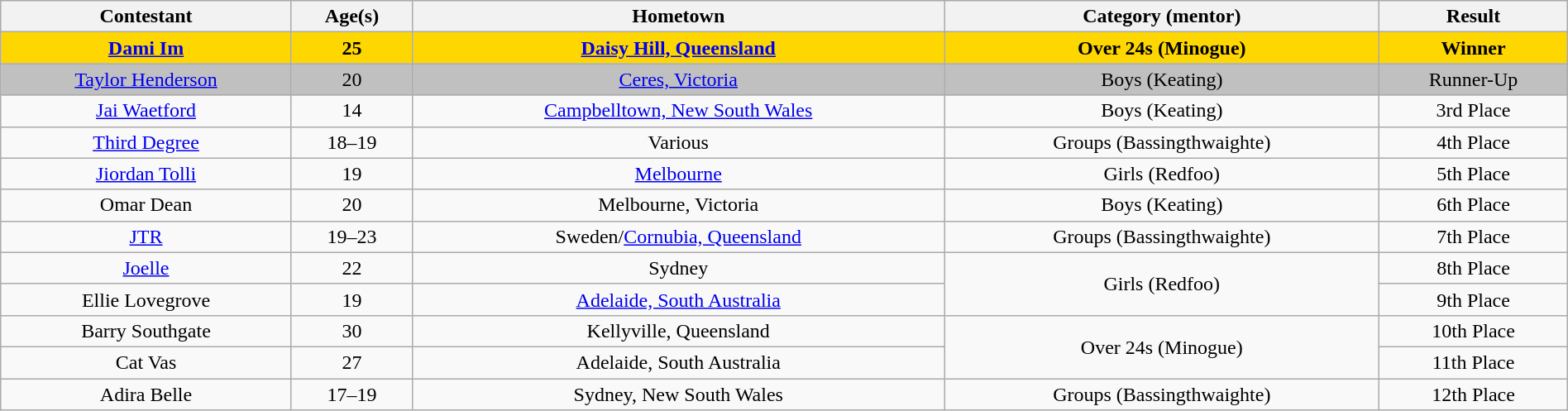<table class="wikitable sortable" style="width:100%; text-align:center;">
<tr>
<th>Contestant</th>
<th>Age(s)</th>
<th>Hometown</th>
<th>Category (mentor)</th>
<th>Result</th>
</tr>
<tr bgcolor=gold>
<td><strong><a href='#'>Dami Im</a></strong></td>
<td><strong>25</strong></td>
<td><strong><a href='#'>Daisy Hill, Queensland</a></strong></td>
<td><strong>Over 24s (Minogue)</strong></td>
<td><strong>Winner</strong></td>
</tr>
<tr bgcolor=silver>
<td><a href='#'>Taylor Henderson</a></td>
<td>20</td>
<td><a href='#'>Ceres, Victoria</a></td>
<td>Boys (Keating)</td>
<td>Runner-Up</td>
</tr>
<tr>
<td><a href='#'>Jai Waetford</a></td>
<td>14</td>
<td><a href='#'>Campbelltown, New South Wales</a></td>
<td>Boys (Keating)</td>
<td>3rd Place</td>
</tr>
<tr>
<td><a href='#'>Third Degree</a></td>
<td>18–19</td>
<td>Various</td>
<td>Groups (Bassingthwaighte)</td>
<td>4th Place</td>
</tr>
<tr>
<td><a href='#'>Jiordan Tolli</a></td>
<td>19</td>
<td><a href='#'>Melbourne</a></td>
<td>Girls (Redfoo)</td>
<td>5th Place</td>
</tr>
<tr>
<td>Omar Dean</td>
<td>20</td>
<td>Melbourne, Victoria</td>
<td>Boys (Keating)</td>
<td>6th Place</td>
</tr>
<tr>
<td><a href='#'>JTR</a></td>
<td>19–23</td>
<td>Sweden/<a href='#'>Cornubia, Queensland</a></td>
<td>Groups (Bassingthwaighte)</td>
<td>7th Place</td>
</tr>
<tr>
<td><a href='#'>Joelle</a></td>
<td>22</td>
<td>Sydney</td>
<td rowspan=2>Girls (Redfoo)</td>
<td>8th Place</td>
</tr>
<tr>
<td>Ellie Lovegrove</td>
<td>19</td>
<td><a href='#'>Adelaide, South Australia</a></td>
<td>9th Place</td>
</tr>
<tr>
<td>Barry Southgate</td>
<td>30</td>
<td>Kellyville, Queensland</td>
<td rowspan=2>Over 24s (Minogue)</td>
<td>10th Place</td>
</tr>
<tr>
<td>Cat Vas</td>
<td>27</td>
<td>Adelaide, South Australia</td>
<td>11th Place</td>
</tr>
<tr>
<td>Adira Belle</td>
<td>17–19</td>
<td>Sydney, New South Wales</td>
<td>Groups (Bassingthwaighte)</td>
<td>12th Place</td>
</tr>
</table>
